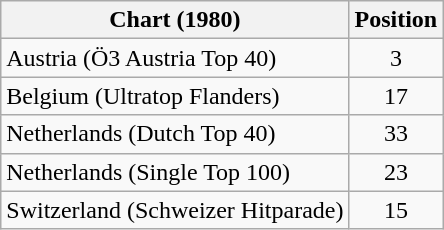<table class="wikitable sortable">
<tr>
<th>Chart (1980)</th>
<th>Position</th>
</tr>
<tr>
<td>Austria (Ö3 Austria Top 40)</td>
<td style="text-align:center;">3</td>
</tr>
<tr>
<td>Belgium (Ultratop Flanders)</td>
<td style="text-align:center;">17</td>
</tr>
<tr>
<td>Netherlands (Dutch Top 40)</td>
<td style="text-align:center;">33</td>
</tr>
<tr>
<td>Netherlands (Single Top 100)</td>
<td style="text-align:center;">23</td>
</tr>
<tr>
<td>Switzerland (Schweizer Hitparade)</td>
<td style="text-align:center;">15</td>
</tr>
</table>
